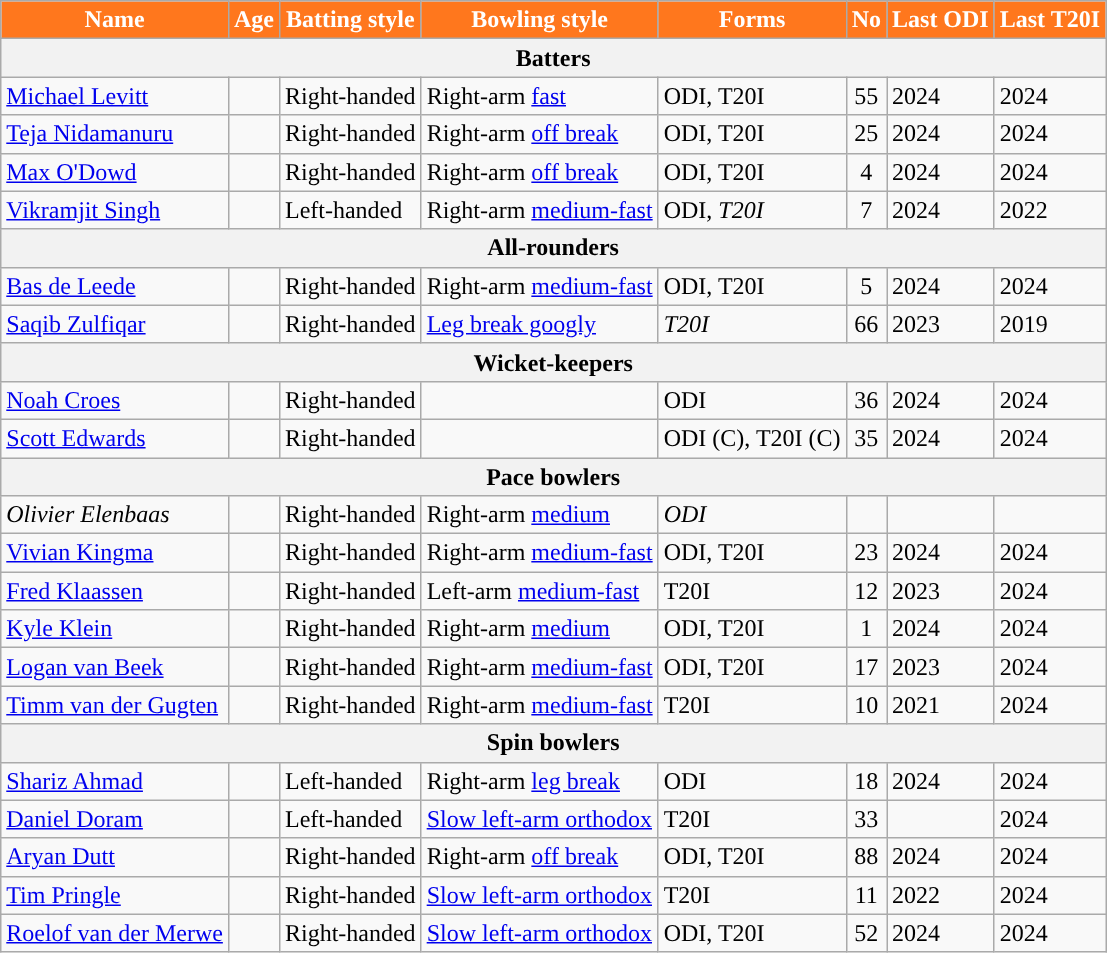<table class="wikitable">
<tr>
<th style="text-align:center; background:#FF771D; color:white;">Name</th>
<th style="text-align:center; background:#FF771D; color:white;">Age</th>
<th style="text-align:center; background:#FF771D; color:white;">Batting style</th>
<th style="text-align:center; background:#FF771D; color:white;">Bowling style</th>
<th style="text-align:center; background:#FF771D; color:white;">Forms</th>
<th style="text-align:center; background:#FF771D; color:white;">No</th>
<th style="text-align:center; background:#FF771D; color:white;">Last ODI</th>
<th style="text-align:center; background:#FF771D; color:white;">Last T20I</th>
</tr>
<tr>
<th colspan="12">Batters</th>
</tr>
<tr>
<td><a href='#'>Michael Levitt</a></td>
<td></td>
<td>Right-handed</td>
<td>Right-arm <a href='#'>fast</a></td>
<td>ODI, T20I</td>
<td align="center">55</td>
<td> 2024</td>
<td> 2024</td>
</tr>
<tr>
<td><a href='#'>Teja Nidamanuru</a></td>
<td></td>
<td>Right-handed</td>
<td>Right-arm <a href='#'>off break</a></td>
<td>ODI, T20I</td>
<td align="center">25</td>
<td> 2024</td>
<td> 2024</td>
</tr>
<tr>
<td><a href='#'>Max O'Dowd</a></td>
<td></td>
<td>Right-handed</td>
<td>Right-arm <a href='#'>off break</a></td>
<td>ODI, T20I</td>
<td align="center">4</td>
<td> 2024</td>
<td> 2024</td>
</tr>
<tr>
<td><a href='#'>Vikramjit Singh</a></td>
<td></td>
<td>Left-handed</td>
<td>Right-arm <a href='#'>medium-fast</a></td>
<td>ODI, <em>T20I</em></td>
<td align="center">7</td>
<td> 2024</td>
<td> 2022</td>
</tr>
<tr>
<th colspan="12">All-rounders</th>
</tr>
<tr>
<td><a href='#'>Bas de Leede</a></td>
<td></td>
<td>Right-handed</td>
<td>Right-arm <a href='#'>medium-fast</a></td>
<td>ODI, T20I</td>
<td align="center">5</td>
<td> 2024</td>
<td> 2024</td>
</tr>
<tr>
<td><a href='#'>Saqib Zulfiqar</a></td>
<td></td>
<td>Right-handed</td>
<td><a href='#'>Leg break googly</a></td>
<td><em>T20I</em></td>
<td align="center">66</td>
<td> 2023</td>
<td> 2019</td>
</tr>
<tr>
<th colspan="12">Wicket-keepers</th>
</tr>
<tr>
<td><a href='#'>Noah Croes</a></td>
<td></td>
<td>Right-handed</td>
<td></td>
<td>ODI</td>
<td align="center">36</td>
<td> 2024</td>
<td> 2024</td>
</tr>
<tr>
<td><a href='#'>Scott Edwards</a></td>
<td></td>
<td>Right-handed</td>
<td></td>
<td>ODI (C), T20I (C)</td>
<td align="center">35</td>
<td> 2024</td>
<td> 2024</td>
</tr>
<tr>
<th colspan="12">Pace bowlers</th>
</tr>
<tr>
<td><em>Olivier Elenbaas</em></td>
<td></td>
<td>Right-handed</td>
<td>Right-arm <a href='#'>medium</a></td>
<td><em>ODI</em></td>
<td align="center"></td>
<td></td>
<td></td>
</tr>
<tr>
<td><a href='#'>Vivian Kingma</a></td>
<td></td>
<td>Right-handed</td>
<td>Right-arm <a href='#'>medium-fast</a></td>
<td>ODI, T20I</td>
<td align="center">23</td>
<td> 2024</td>
<td> 2024</td>
</tr>
<tr>
<td><a href='#'>Fred Klaassen</a></td>
<td></td>
<td>Right-handed</td>
<td>Left-arm <a href='#'>medium-fast</a></td>
<td>T20I</td>
<td align="center">12</td>
<td> 2023</td>
<td> 2024</td>
</tr>
<tr>
<td><a href='#'>Kyle Klein</a></td>
<td></td>
<td>Right-handed</td>
<td>Right-arm <a href='#'>medium</a></td>
<td>ODI, T20I</td>
<td align="center">1</td>
<td> 2024</td>
<td> 2024</td>
</tr>
<tr>
<td><a href='#'>Logan van Beek</a></td>
<td></td>
<td>Right-handed</td>
<td>Right-arm <a href='#'>medium-fast</a></td>
<td>ODI, T20I</td>
<td align="center">17</td>
<td> 2023</td>
<td> 2024</td>
</tr>
<tr>
<td><a href='#'>Timm van der Gugten</a></td>
<td></td>
<td>Right-handed</td>
<td>Right-arm <a href='#'>medium-fast</a></td>
<td>T20I</td>
<td align="center">10</td>
<td> 2021</td>
<td> 2024</td>
</tr>
<tr>
<th colspan="12">Spin bowlers</th>
</tr>
<tr>
<td><a href='#'>Shariz Ahmad</a></td>
<td></td>
<td>Left-handed</td>
<td>Right-arm <a href='#'>leg break</a></td>
<td>ODI</td>
<td align="center">18</td>
<td> 2024</td>
<td> 2024</td>
</tr>
<tr>
<td><a href='#'>Daniel Doram</a></td>
<td></td>
<td>Left-handed</td>
<td><a href='#'>Slow left-arm orthodox</a></td>
<td>T20I</td>
<td align="center">33</td>
<td></td>
<td> 2024</td>
</tr>
<tr>
<td><a href='#'>Aryan Dutt</a></td>
<td></td>
<td>Right-handed</td>
<td>Right-arm <a href='#'>off break</a></td>
<td>ODI, T20I</td>
<td align="center">88</td>
<td> 2024</td>
<td> 2024</td>
</tr>
<tr>
<td><a href='#'>Tim Pringle</a></td>
<td></td>
<td>Right-handed</td>
<td><a href='#'>Slow left-arm orthodox</a></td>
<td>T20I</td>
<td align="center">11</td>
<td> 2022</td>
<td> 2024</td>
</tr>
<tr>
<td><a href='#'>Roelof van der Merwe</a></td>
<td></td>
<td>Right-handed</td>
<td><a href='#'>Slow left-arm orthodox</a></td>
<td>ODI, T20I</td>
<td align="center">52</td>
<td> 2024</td>
<td> 2024</td>
</tr>
</table>
